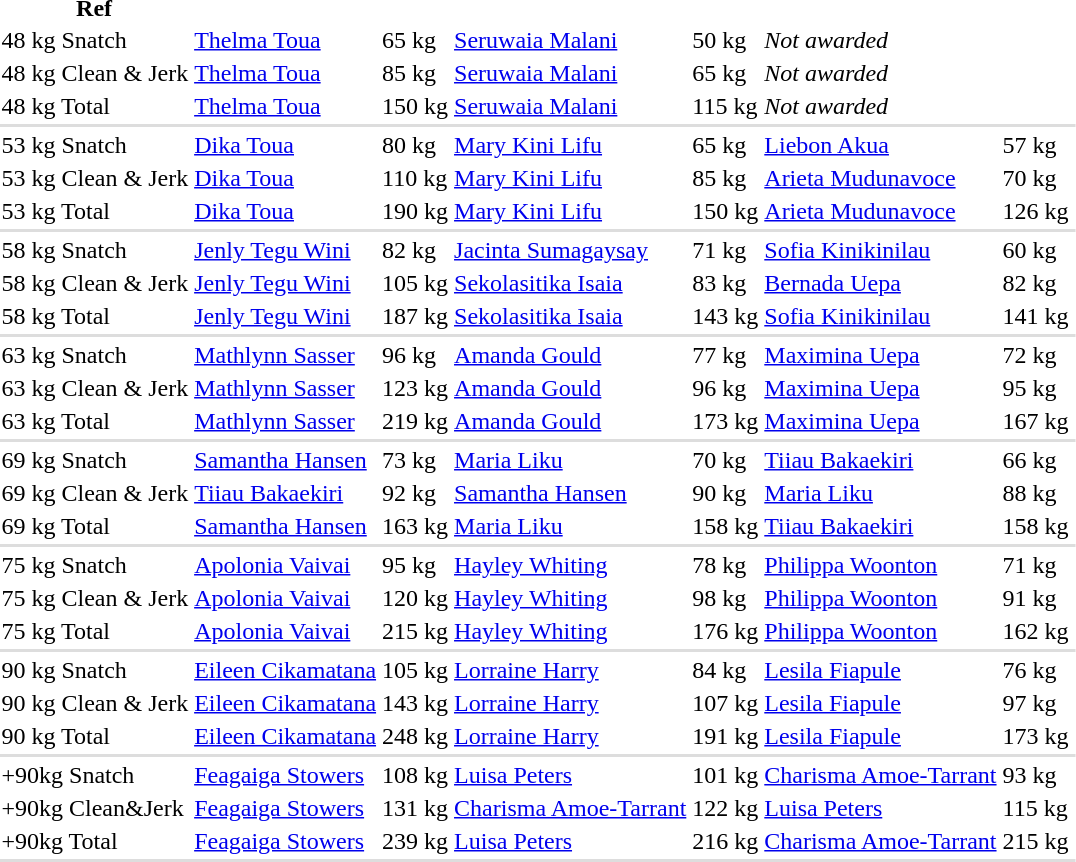<table>
<tr>
<th style="padding:0px 1px 0px 0px;">Ref</th>
</tr>
<tr>
<td>48 kg Snatch</td>
<td> <a href='#'>Thelma Toua</a></td>
<td>65 kg</td>
<td> <a href='#'>Seruwaia Malani</a></td>
<td>50 kg</td>
<td><em>Not awarded</em></td>
<td> </td>
<td rowspan=3 align=center><br><br></td>
</tr>
<tr>
<td>48 kg Clean & Jerk</td>
<td> <a href='#'>Thelma Toua</a></td>
<td>85 kg</td>
<td> <a href='#'>Seruwaia Malani</a></td>
<td>65 kg</td>
<td><em>Not awarded</em></td>
<td> </td>
</tr>
<tr>
<td>48 kg Total</td>
<td> <a href='#'>Thelma Toua</a></td>
<td>150 kg</td>
<td> <a href='#'>Seruwaia Malani</a></td>
<td>115 kg</td>
<td><em>Not awarded</em></td>
<td> </td>
</tr>
<tr bgcolor=#DDDDDD>
<td colspan=8></td>
</tr>
<tr>
<td>53 kg Snatch</td>
<td> <a href='#'>Dika Toua</a></td>
<td>80 kg</td>
<td> <a href='#'>Mary Kini Lifu</a></td>
<td>65 kg</td>
<td> <a href='#'>Liebon Akua</a></td>
<td>57 kg</td>
<td rowspan=3 align=center><br><br></td>
</tr>
<tr>
<td>53 kg Clean & Jerk</td>
<td> <a href='#'>Dika Toua</a></td>
<td>110 kg</td>
<td> <a href='#'>Mary Kini Lifu</a></td>
<td>85 kg</td>
<td> <a href='#'>Arieta Mudunavoce</a></td>
<td>70 kg</td>
</tr>
<tr>
<td>53 kg Total</td>
<td> <a href='#'>Dika Toua</a></td>
<td>190 kg</td>
<td> <a href='#'>Mary Kini Lifu</a></td>
<td>150 kg</td>
<td> <a href='#'>Arieta Mudunavoce</a></td>
<td>126 kg</td>
</tr>
<tr bgcolor=#DDDDDD>
<td colspan=8></td>
</tr>
<tr>
<td>58 kg Snatch</td>
<td> <a href='#'>Jenly Tegu Wini</a></td>
<td>82 kg</td>
<td> <a href='#'>Jacinta Sumagaysay</a></td>
<td>71 kg</td>
<td> <a href='#'>Sofia Kinikinilau</a></td>
<td>60 kg</td>
<td rowspan=3 align=center></td>
</tr>
<tr>
<td>58 kg Clean & Jerk</td>
<td> <a href='#'>Jenly Tegu Wini</a></td>
<td>105 kg</td>
<td> <a href='#'>Sekolasitika Isaia</a></td>
<td>83 kg</td>
<td> <a href='#'>Bernada Uepa</a></td>
<td>82 kg</td>
</tr>
<tr>
<td>58 kg Total</td>
<td> <a href='#'>Jenly Tegu Wini</a></td>
<td>187 kg</td>
<td> <a href='#'>Sekolasitika Isaia</a></td>
<td>143 kg</td>
<td> <a href='#'>Sofia Kinikinilau</a></td>
<td>141 kg</td>
</tr>
<tr bgcolor=#DDDDDD>
<td colspan=8></td>
</tr>
<tr>
<td>63 kg Snatch</td>
<td> <a href='#'>Mathlynn Sasser</a></td>
<td>96 kg</td>
<td> <a href='#'>Amanda Gould</a></td>
<td>77 kg</td>
<td> <a href='#'>Maximina Uepa</a></td>
<td>72 kg</td>
<td rowspan=3 align=center></td>
</tr>
<tr>
<td>63 kg Clean & Jerk</td>
<td> <a href='#'>Mathlynn Sasser</a></td>
<td>123 kg</td>
<td> <a href='#'>Amanda Gould</a></td>
<td>96 kg</td>
<td> <a href='#'>Maximina Uepa</a></td>
<td>95 kg</td>
</tr>
<tr>
<td>63 kg Total</td>
<td> <a href='#'>Mathlynn Sasser</a></td>
<td>219 kg</td>
<td> <a href='#'>Amanda Gould</a></td>
<td>173 kg</td>
<td> <a href='#'>Maximina Uepa</a></td>
<td>167 kg</td>
</tr>
<tr bgcolor=#DDDDDD>
<td colspan=8></td>
</tr>
<tr>
<td>69 kg Snatch</td>
<td> <a href='#'>Samantha Hansen</a></td>
<td>73 kg</td>
<td> <a href='#'>Maria Liku</a></td>
<td>70 kg</td>
<td> <a href='#'>Tiiau Bakaekiri</a></td>
<td>66 kg</td>
<td rowspan=3 align=center></td>
</tr>
<tr>
<td>69 kg Clean & Jerk</td>
<td> <a href='#'>Tiiau Bakaekiri</a></td>
<td>92 kg</td>
<td> <a href='#'>Samantha Hansen</a></td>
<td>90 kg</td>
<td> <a href='#'>Maria Liku</a></td>
<td>88 kg</td>
</tr>
<tr>
<td>69 kg Total</td>
<td> <a href='#'>Samantha Hansen</a></td>
<td>163 kg</td>
<td> <a href='#'>Maria Liku</a></td>
<td>158 kg</td>
<td> <a href='#'>Tiiau Bakaekiri</a></td>
<td>158 kg</td>
</tr>
<tr bgcolor=#DDDDDD>
<td colspan=8></td>
</tr>
<tr>
<td>75 kg Snatch</td>
<td> <a href='#'>Apolonia Vaivai</a></td>
<td>95 kg</td>
<td> <a href='#'>Hayley Whiting</a></td>
<td>78 kg</td>
<td> <a href='#'>Philippa Woonton</a></td>
<td>71 kg</td>
<td rowspan=3 align=center></td>
</tr>
<tr>
<td>75 kg Clean & Jerk</td>
<td> <a href='#'>Apolonia Vaivai</a></td>
<td>120 kg</td>
<td> <a href='#'>Hayley Whiting</a></td>
<td>98 kg</td>
<td> <a href='#'>Philippa Woonton</a></td>
<td>91 kg</td>
</tr>
<tr>
<td>75 kg Total</td>
<td> <a href='#'>Apolonia Vaivai</a></td>
<td>215 kg</td>
<td> <a href='#'>Hayley Whiting</a></td>
<td>176 kg</td>
<td> <a href='#'>Philippa Woonton</a></td>
<td>162 kg</td>
</tr>
<tr bgcolor=#DDDDDD>
<td colspan=8></td>
</tr>
<tr>
<td>90 kg Snatch</td>
<td> <a href='#'>Eileen Cikamatana</a></td>
<td>105 kg</td>
<td> <a href='#'>Lorraine Harry</a></td>
<td>84 kg</td>
<td> <a href='#'>Lesila Fiapule</a></td>
<td>76 kg</td>
<td rowspan=3 align=center></td>
</tr>
<tr>
<td>90 kg Clean & Jerk</td>
<td> <a href='#'>Eileen Cikamatana</a></td>
<td>143 kg</td>
<td> <a href='#'>Lorraine Harry</a></td>
<td>107 kg</td>
<td> <a href='#'>Lesila Fiapule</a></td>
<td>97 kg</td>
</tr>
<tr>
<td>90 kg Total</td>
<td> <a href='#'>Eileen Cikamatana</a></td>
<td>248 kg</td>
<td> <a href='#'>Lorraine Harry</a></td>
<td>191 kg</td>
<td> <a href='#'>Lesila Fiapule</a></td>
<td>173 kg</td>
</tr>
<tr bgcolor=#DDDDDD>
<td colspan=8></td>
</tr>
<tr>
<td style="padding:1px;">+90kg Snatch</td>
<td> <a href='#'>Feagaiga Stowers</a></td>
<td>108 kg</td>
<td> <a href='#'>Luisa Peters</a></td>
<td>101 kg</td>
<td> <a href='#'>Charisma Amoe-Tarrant</a></td>
<td>93 kg</td>
<td rowspan=3 align=center></td>
</tr>
<tr>
<td style="padding:1px;">+90kg Clean&Jerk</td>
<td> <a href='#'>Feagaiga Stowers</a></td>
<td>131 kg</td>
<td> <a href='#'>Charisma Amoe-Tarrant</a></td>
<td>122 kg</td>
<td> <a href='#'>Luisa Peters</a></td>
<td>115 kg</td>
</tr>
<tr>
<td style="padding:1px;">+90kg Total</td>
<td> <a href='#'>Feagaiga Stowers</a></td>
<td>239 kg</td>
<td> <a href='#'>Luisa Peters</a></td>
<td>216 kg</td>
<td> <a href='#'>Charisma Amoe-Tarrant</a></td>
<td>215 kg</td>
</tr>
<tr bgcolor=#DDDDDD>
<td colspan=8></td>
</tr>
</table>
